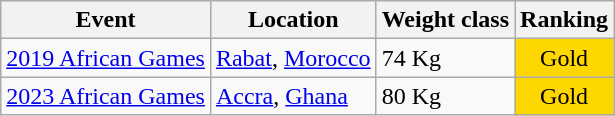<table class="wikitable sortable">
<tr>
<th>Event</th>
<th>Location</th>
<th>Weight class</th>
<th>Ranking</th>
</tr>
<tr>
<td><a href='#'>2019 African Games</a></td>
<td><a href='#'>Rabat</a>, <a href='#'>Morocco</a></td>
<td>74 Kg</td>
<td bgcolor="gold" align="center">Gold</td>
</tr>
<tr>
<td><a href='#'>2023 African Games</a></td>
<td><a href='#'>Accra</a>, <a href='#'>Ghana</a></td>
<td>80 Kg</td>
<td bgcolor="gold" align="center">Gold</td>
</tr>
</table>
